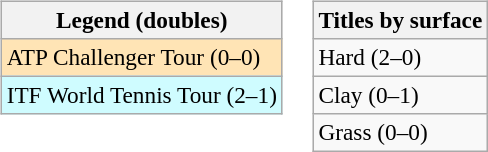<table>
<tr valign=top>
<td><br><table class=wikitable style=font-size:97%>
<tr>
<th>Legend (doubles)</th>
</tr>
<tr style="background:moccasin;">
<td>ATP Challenger Tour (0–0)</td>
</tr>
<tr style="background:#cffcff;">
<td>ITF World Tennis Tour (2–1)</td>
</tr>
</table>
</td>
<td><br><table class=wikitable style=font-size:97%>
<tr>
<th>Titles by surface</th>
</tr>
<tr>
<td>Hard (2–0)</td>
</tr>
<tr>
<td>Clay (0–1)</td>
</tr>
<tr>
<td>Grass (0–0)</td>
</tr>
</table>
</td>
</tr>
</table>
